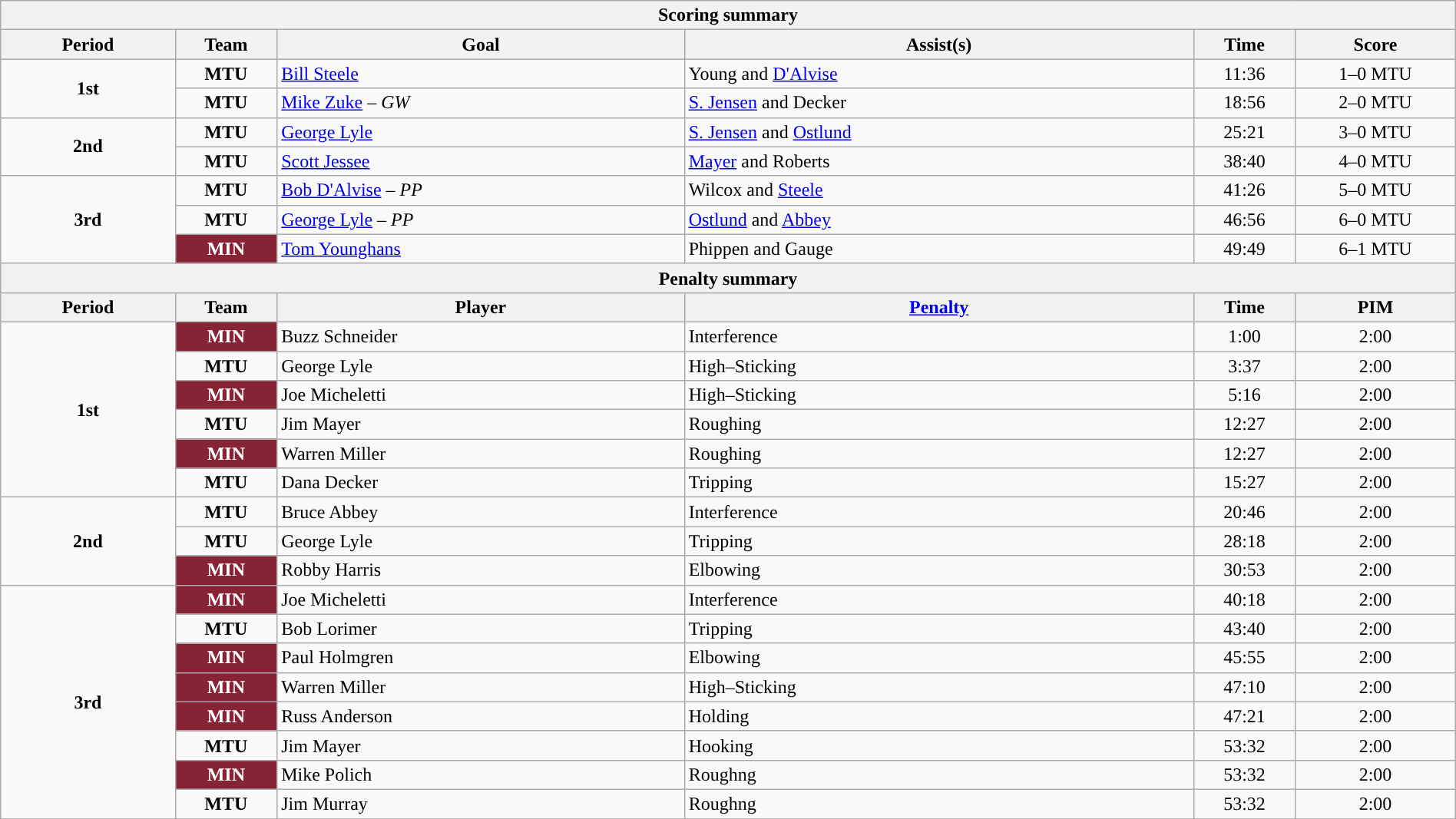<table style="width:100%;" class="wikitable">
<tr>
<th colspan=6>Scoring summary</th>
</tr>
<tr>
<th style="width:12%;">Period</th>
<th style="width:7%;">Team</th>
<th style="width:28%;">Goal</th>
<th style="width:35%;">Assist(s)</th>
<th style="width:7%;">Time</th>
<th style="width:11%;">Score</th>
</tr>
<tr>
<td style="text-align:center;" rowspan="2"><strong>1st</strong></td>
<td align=center><strong>MTU</strong></td>
<td><a href='#'>Bill Steele</a></td>
<td>Young and <a href='#'>D'Alvise</a></td>
<td align=center>11:36</td>
<td align=center>1–0 MTU</td>
</tr>
<tr>
<td align=center><strong>MTU</strong></td>
<td><a href='#'>Mike Zuke</a> – <em>GW</em></td>
<td><a href='#'>S. Jensen</a> and Decker</td>
<td align=center>18:56</td>
<td align=center>2–0 MTU</td>
</tr>
<tr>
<td style="text-align:center;" rowspan="2"><strong>2nd</strong></td>
<td align=center><strong>MTU</strong></td>
<td><a href='#'>George Lyle</a></td>
<td><a href='#'>S. Jensen</a> and <a href='#'>Ostlund</a></td>
<td align=center>25:21</td>
<td align=center>3–0 MTU</td>
</tr>
<tr>
<td align=center><strong>MTU</strong></td>
<td><a href='#'>Scott Jessee</a></td>
<td><a href='#'>Mayer</a> and Roberts</td>
<td align=center>38:40</td>
<td align=center>4–0 MTU</td>
</tr>
<tr>
<td style="text-align:center;" rowspan="3"><strong>3rd</strong></td>
<td align=center><strong>MTU</strong></td>
<td><a href='#'>Bob D'Alvise</a> – <em>PP</em></td>
<td>Wilcox and <a href='#'>Steele</a></td>
<td align=center>41:26</td>
<td align=center>5–0 MTU</td>
</tr>
<tr>
<td align=center><strong>MTU</strong></td>
<td><a href='#'>George Lyle</a> – <em>PP</em></td>
<td><a href='#'>Ostlund</a> and <a href='#'>Abbey</a></td>
<td align=center>46:56</td>
<td align=center>6–0 MTU</td>
</tr>
<tr>
<td align=center style="color:white; background:#862334; "><strong>MIN</strong></td>
<td><a href='#'>Tom Younghans</a></td>
<td>Phippen and Gauge</td>
<td align=center>49:49</td>
<td align=center>6–1 MTU</td>
</tr>
<tr>
<th colspan=6>Penalty summary</th>
</tr>
<tr>
<th style="width:12%;">Period</th>
<th style="width:7%;">Team</th>
<th style="width:28%;">Player</th>
<th style="width:35%;"><a href='#'>Penalty</a></th>
<th style="width:7%;">Time</th>
<th style="width:11%;">PIM</th>
</tr>
<tr>
<td style="text-align:center;" rowspan="6"><strong>1st</strong></td>
<td align=center style="color:white; background:#862334; "><strong>MIN</strong></td>
<td>Buzz Schneider</td>
<td>Interference</td>
<td align=center>1:00</td>
<td align=center>2:00</td>
</tr>
<tr>
<td align=center><strong>MTU</strong></td>
<td>George Lyle</td>
<td>High–Sticking</td>
<td align=center>3:37</td>
<td align=center>2:00</td>
</tr>
<tr>
<td align=center style="color:white; background:#862334; "><strong>MIN</strong></td>
<td>Joe Micheletti</td>
<td>High–Sticking</td>
<td align=center>5:16</td>
<td align=center>2:00</td>
</tr>
<tr>
<td align=center><strong>MTU</strong></td>
<td>Jim Mayer</td>
<td>Roughing</td>
<td align=center>12:27</td>
<td align=center>2:00</td>
</tr>
<tr>
<td align=center style="color:white; background:#862334; "><strong>MIN</strong></td>
<td>Warren Miller</td>
<td>Roughing</td>
<td align=center>12:27</td>
<td align=center>2:00</td>
</tr>
<tr>
<td align=center><strong>MTU</strong></td>
<td>Dana Decker</td>
<td>Tripping</td>
<td align=center>15:27</td>
<td align=center>2:00</td>
</tr>
<tr>
<td style="text-align:center;" rowspan="3"><strong>2nd</strong></td>
<td align=center><strong>MTU</strong></td>
<td>Bruce Abbey</td>
<td>Interference</td>
<td align=center>20:46</td>
<td align=center>2:00</td>
</tr>
<tr>
<td align=center><strong>MTU</strong></td>
<td>George Lyle</td>
<td>Tripping</td>
<td align=center>28:18</td>
<td align=center>2:00</td>
</tr>
<tr>
<td align=center style="color:white; background:#862334; "><strong>MIN</strong></td>
<td>Robby Harris</td>
<td>Elbowing</td>
<td align=center>30:53</td>
<td align=center>2:00</td>
</tr>
<tr>
<td style="text-align:center;" rowspan="8"><strong>3rd</strong></td>
<td align=center style="color:white; background:#862334; "><strong>MIN</strong></td>
<td>Joe Micheletti</td>
<td>Interference</td>
<td align=center>40:18</td>
<td align=center>2:00</td>
</tr>
<tr>
<td align=center><strong>MTU</strong></td>
<td>Bob Lorimer</td>
<td>Tripping</td>
<td align=center>43:40</td>
<td align=center>2:00</td>
</tr>
<tr>
<td align=center style="color:white; background:#862334; "><strong>MIN</strong></td>
<td>Paul Holmgren</td>
<td>Elbowing</td>
<td align=center>45:55</td>
<td align=center>2:00</td>
</tr>
<tr>
<td align=center style="color:white; background:#862334; "><strong>MIN</strong></td>
<td>Warren Miller</td>
<td>High–Sticking</td>
<td align=center>47:10</td>
<td align=center>2:00</td>
</tr>
<tr>
<td align=center style="color:white; background:#862334; "><strong>MIN</strong></td>
<td>Russ Anderson</td>
<td>Holding</td>
<td align=center>47:21</td>
<td align=center>2:00</td>
</tr>
<tr>
<td align=center><strong>MTU</strong></td>
<td>Jim Mayer</td>
<td>Hooking</td>
<td align=center>53:32</td>
<td align=center>2:00</td>
</tr>
<tr>
<td align=center style="color:white; background:#862334; "><strong>MIN</strong></td>
<td>Mike Polich</td>
<td>Roughng</td>
<td align=center>53:32</td>
<td align=center>2:00</td>
</tr>
<tr>
<td align=center><strong>MTU</strong></td>
<td>Jim Murray</td>
<td>Roughng</td>
<td align=center>53:32</td>
<td align=center>2:00</td>
</tr>
<tr>
</tr>
</table>
